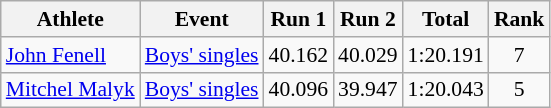<table class="wikitable" style="font-size:90%;">
<tr>
<th>Athlete</th>
<th>Event</th>
<th>Run 1</th>
<th>Run 2</th>
<th>Total</th>
<th>Rank</th>
</tr>
<tr>
<td><a href='#'>John Fenell</a></td>
<td><a href='#'>Boys' singles</a></td>
<td align=center>40.162</td>
<td align=center>40.029</td>
<td align=center>1:20.191</td>
<td align=center>7</td>
</tr>
<tr>
<td><a href='#'>Mitchel Malyk</a></td>
<td><a href='#'>Boys' singles</a></td>
<td align=center>40.096</td>
<td align=center>39.947</td>
<td align=center>1:20.043</td>
<td align=center>5</td>
</tr>
</table>
